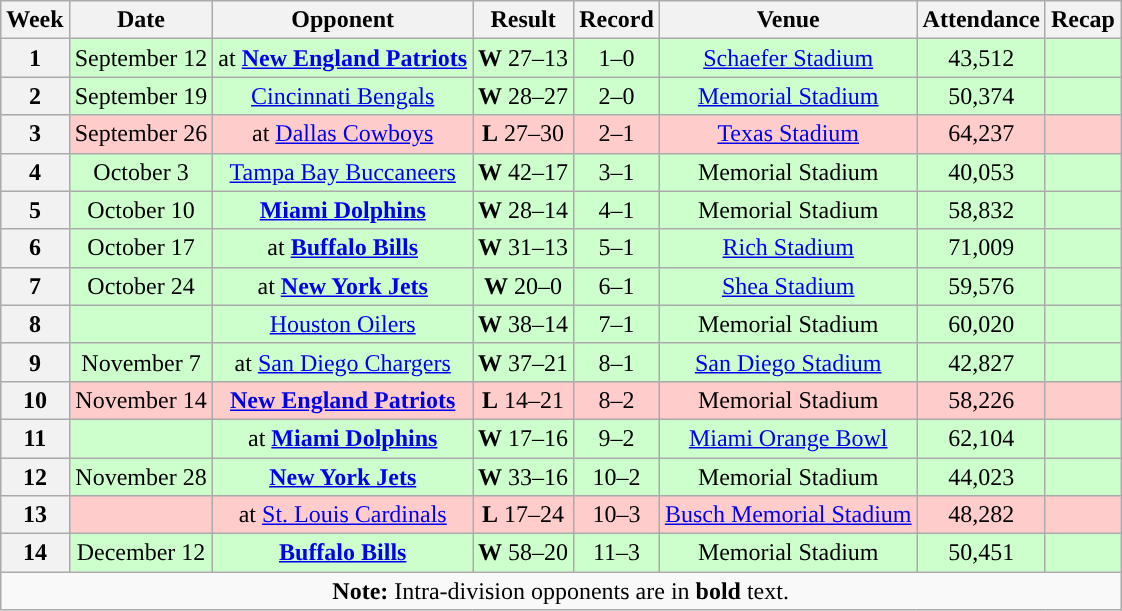<table class="wikitable" style="text-align:center">
<tr>
<th>Week</th>
<th>Date</th>
<th>Opponent</th>
<th>Result</th>
<th>Record</th>
<th>Venue</th>
<th>Attendance</th>
<th>Recap</th>
</tr>
<tr style="background:#cfc">
<th>1</th>
<td>September 12</td>
<td>at <strong><a href='#'>New England Patriots</a></strong></td>
<td><strong>W</strong> 27–13</td>
<td>1–0</td>
<td><a href='#'>Schaefer Stadium</a></td>
<td>43,512</td>
<td></td>
</tr>
<tr style="background:#cfc">
<th>2</th>
<td>September 19</td>
<td><a href='#'>Cincinnati Bengals</a></td>
<td><strong>W</strong> 28–27</td>
<td>2–0</td>
<td><a href='#'>Memorial Stadium</a></td>
<td>50,374</td>
<td></td>
</tr>
<tr style="background:#fcc">
<th>3</th>
<td>September 26</td>
<td>at <a href='#'>Dallas Cowboys</a></td>
<td><strong>L</strong> 27–30</td>
<td>2–1</td>
<td><a href='#'>Texas Stadium</a></td>
<td>64,237</td>
<td></td>
</tr>
<tr style="background:#cfc">
<th>4</th>
<td>October 3</td>
<td><a href='#'>Tampa Bay Buccaneers</a></td>
<td><strong>W</strong> 42–17</td>
<td>3–1</td>
<td>Memorial Stadium</td>
<td>40,053</td>
<td></td>
</tr>
<tr style="background:#cfc">
<th>5</th>
<td>October 10</td>
<td><strong><a href='#'>Miami Dolphins</a></strong></td>
<td><strong>W</strong> 28–14</td>
<td>4–1</td>
<td>Memorial Stadium</td>
<td>58,832</td>
<td></td>
</tr>
<tr style="background:#cfc">
<th>6</th>
<td>October 17</td>
<td>at <strong><a href='#'>Buffalo Bills</a></strong></td>
<td><strong>W</strong> 31–13</td>
<td>5–1</td>
<td><a href='#'>Rich Stadium</a></td>
<td>71,009</td>
<td></td>
</tr>
<tr style="background:#cfc">
<th>7</th>
<td>October 24</td>
<td>at <strong><a href='#'>New York Jets</a></strong></td>
<td><strong>W</strong> 20–0</td>
<td>6–1</td>
<td><a href='#'>Shea Stadium</a></td>
<td>59,576</td>
<td></td>
</tr>
<tr style="background:#cfc">
<th>8</th>
<td></td>
<td><a href='#'>Houston Oilers</a></td>
<td><strong>W</strong> 38–14</td>
<td>7–1</td>
<td>Memorial Stadium</td>
<td>60,020</td>
<td></td>
</tr>
<tr style="background:#cfc">
<th>9</th>
<td>November 7</td>
<td>at <a href='#'>San Diego Chargers</a></td>
<td><strong>W</strong> 37–21</td>
<td>8–1</td>
<td><a href='#'>San Diego Stadium</a></td>
<td>42,827</td>
<td></td>
</tr>
<tr style="background:#fcc">
<th>10</th>
<td>November 14</td>
<td><strong><a href='#'>New England Patriots</a></strong></td>
<td><strong>L</strong> 14–21</td>
<td>8–2</td>
<td>Memorial Stadium</td>
<td>58,226</td>
<td></td>
</tr>
<tr style="background:#cfc">
<th>11</th>
<td></td>
<td>at <strong><a href='#'>Miami Dolphins</a></strong></td>
<td><strong>W</strong> 17–16</td>
<td>9–2</td>
<td><a href='#'>Miami Orange Bowl</a></td>
<td>62,104</td>
<td></td>
</tr>
<tr style="background:#cfc">
<th>12</th>
<td>November 28</td>
<td><strong><a href='#'>New York Jets</a></strong></td>
<td><strong>W</strong> 33–16</td>
<td>10–2</td>
<td>Memorial Stadium</td>
<td>44,023</td>
<td></td>
</tr>
<tr style="background:#fcc">
<th>13</th>
<td></td>
<td>at <a href='#'>St. Louis Cardinals</a></td>
<td><strong>L</strong> 17–24</td>
<td>10–3</td>
<td><a href='#'>Busch Memorial Stadium</a></td>
<td>48,282</td>
<td></td>
</tr>
<tr style="background:#cfc">
<th>14</th>
<td>December 12</td>
<td><strong><a href='#'>Buffalo Bills</a></strong></td>
<td><strong>W</strong> 58–20</td>
<td>11–3</td>
<td>Memorial Stadium</td>
<td>50,451</td>
<td></td>
</tr>
<tr>
<td colspan="8"><strong>Note:</strong> Intra-division opponents are in <strong>bold</strong> text.</td>
</tr>
</table>
